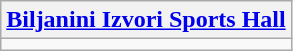<table class="wikitable" style="text-align:center;">
<tr>
<th><a href='#'>Biljanini Izvori Sports Hall</a></th>
</tr>
<tr>
<td></td>
</tr>
</table>
